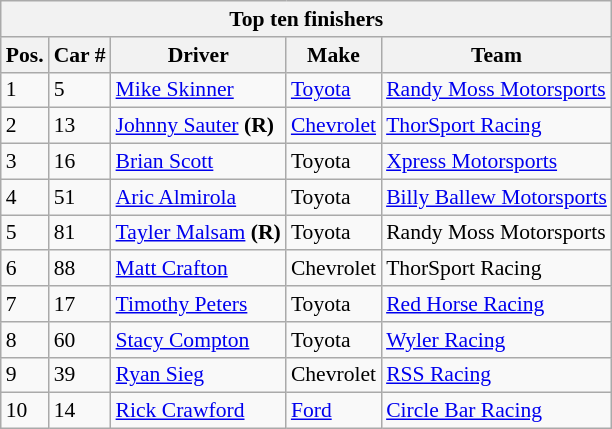<table class="wikitable" style="font-size: 90%">
<tr>
<th colspan=9>Top ten finishers</th>
</tr>
<tr>
<th>Pos.</th>
<th>Car #</th>
<th>Driver</th>
<th>Make</th>
<th>Team</th>
</tr>
<tr>
<td>1</td>
<td>5</td>
<td><a href='#'>Mike Skinner</a></td>
<td><a href='#'>Toyota</a></td>
<td><a href='#'>Randy Moss Motorsports</a></td>
</tr>
<tr>
<td>2</td>
<td>13</td>
<td><a href='#'>Johnny Sauter</a> <strong>(R)</strong></td>
<td><a href='#'>Chevrolet</a></td>
<td><a href='#'>ThorSport Racing</a></td>
</tr>
<tr>
<td>3</td>
<td>16</td>
<td><a href='#'>Brian Scott</a></td>
<td>Toyota</td>
<td><a href='#'>Xpress Motorsports</a></td>
</tr>
<tr>
<td>4</td>
<td>51</td>
<td><a href='#'>Aric Almirola</a></td>
<td>Toyota</td>
<td><a href='#'>Billy Ballew Motorsports</a></td>
</tr>
<tr>
<td>5</td>
<td>81</td>
<td><a href='#'>Tayler Malsam</a> <strong>(R)</strong></td>
<td>Toyota</td>
<td>Randy Moss Motorsports</td>
</tr>
<tr>
<td>6</td>
<td>88</td>
<td><a href='#'>Matt Crafton</a></td>
<td>Chevrolet</td>
<td>ThorSport Racing</td>
</tr>
<tr>
<td>7</td>
<td>17</td>
<td><a href='#'>Timothy Peters</a></td>
<td>Toyota</td>
<td><a href='#'>Red Horse Racing</a></td>
</tr>
<tr>
<td>8</td>
<td>60</td>
<td><a href='#'>Stacy Compton</a></td>
<td>Toyota</td>
<td><a href='#'>Wyler Racing</a></td>
</tr>
<tr>
<td>9</td>
<td>39</td>
<td><a href='#'>Ryan Sieg</a></td>
<td>Chevrolet</td>
<td><a href='#'>RSS Racing</a></td>
</tr>
<tr>
<td>10</td>
<td>14</td>
<td><a href='#'>Rick Crawford</a></td>
<td><a href='#'>Ford</a></td>
<td><a href='#'>Circle Bar Racing</a></td>
</tr>
</table>
